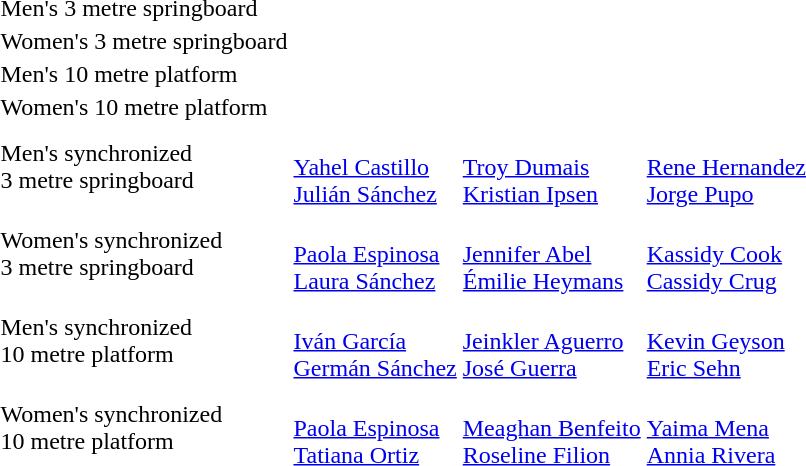<table>
<tr>
<td>Men's 3 metre springboard <br></td>
<td></td>
<td></td>
<td></td>
</tr>
<tr>
<td>Women's 3 metre springboard <br></td>
<td></td>
<td></td>
<td></td>
</tr>
<tr>
<td>Men's 10 metre platform <br></td>
<td></td>
<td></td>
<td></td>
</tr>
<tr>
<td>Women's 10 metre platform <br></td>
<td></td>
<td></td>
<td></td>
</tr>
<tr>
<td>Men's synchronized<br>3 metre springboard <br></td>
<td><br><a href='#'>Yahel Castillo</a><br><a href='#'>Julián Sánchez</a></td>
<td><br><a href='#'>Troy Dumais</a><br><a href='#'>Kristian Ipsen</a></td>
<td><br><a href='#'>Rene Hernandez</a><br><a href='#'>Jorge Pupo</a></td>
</tr>
<tr>
<td>Women's synchronized<br>3 metre springboard <br></td>
<td><br><a href='#'>Paola Espinosa</a><br><a href='#'>Laura Sánchez</a></td>
<td><br><a href='#'>Jennifer Abel</a><br><a href='#'>Émilie Heymans</a></td>
<td><br><a href='#'>Kassidy Cook</a><br><a href='#'>Cassidy Crug</a></td>
</tr>
<tr>
<td>Men's synchronized<br>10 metre platform <br></td>
<td><br><a href='#'>Iván García</a><br><a href='#'>Germán Sánchez</a></td>
<td><br><a href='#'>Jeinkler Aguerro</a><br><a href='#'>José Guerra</a></td>
<td><br><a href='#'>Kevin Geyson</a><br><a href='#'>Eric Sehn</a></td>
</tr>
<tr>
<td>Women's synchronized<br>10 metre platform <br></td>
<td><br><a href='#'>Paola Espinosa</a><br><a href='#'>Tatiana Ortiz</a></td>
<td><br><a href='#'>Meaghan Benfeito</a><br><a href='#'>Roseline Filion</a></td>
<td><br><a href='#'>Yaima Mena</a><br><a href='#'>Annia Rivera</a></td>
</tr>
</table>
